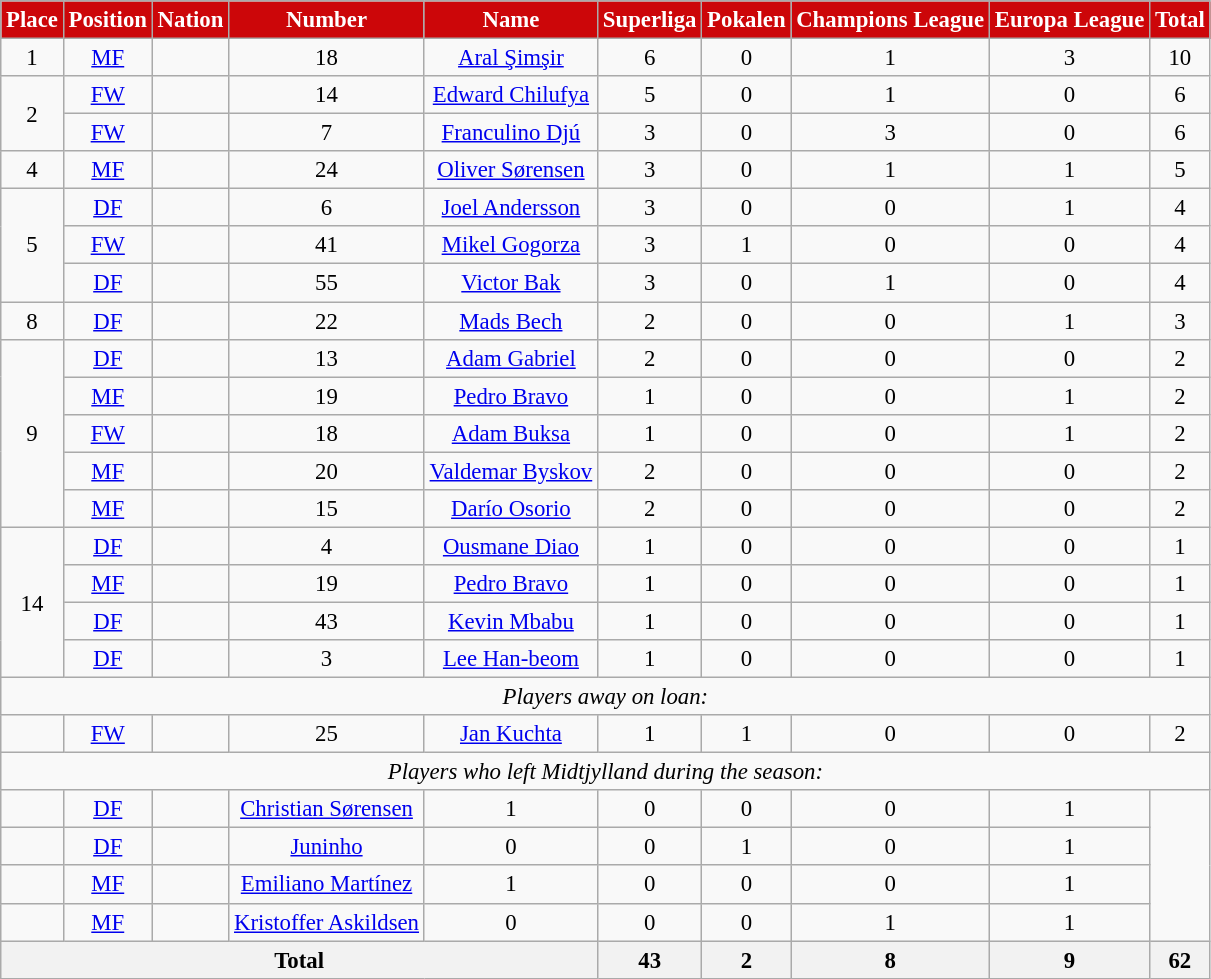<table class="wikitable" style="font-size: 95%; text-align: center">
<tr>
<th style="background:#cc0609; color:white; text-align:center;"!width=80>Place</th>
<th style="background:#cc0609; color:white; text-align:center;"!width=80>Position</th>
<th style="background:#cc0609; color:white; text-align:center;"!width=80>Nation</th>
<th style="background:#cc0609; color:white; text-align:center;"!width=80>Number</th>
<th style="background:#cc0609; color:white; text-align:center;"!width=150>Name</th>
<th style="background:#cc0609; color:white; text-align:center;"!width=150>Superliga</th>
<th style="background:#cc0609; color:white; text-align:center;"!width=150>Pokalen</th>
<th style="background:#cc0609; color:white; text-align:center;"!width=150>Champions League</th>
<th style="background:#cc0609; color:white; text-align:center;"!width=150>Europa League</th>
<th style="background:#cc0609; color:white; text-align:center;"!width=80>Total</th>
</tr>
<tr>
<td rowspan=1>1</td>
<td><a href='#'>MF</a></td>
<td></td>
<td>18</td>
<td><a href='#'>Aral Şimşir</a></td>
<td>6</td>
<td>0</td>
<td>1</td>
<td>3</td>
<td>10</td>
</tr>
<tr>
<td rowspan=2>2</td>
<td><a href='#'>FW</a></td>
<td></td>
<td>14</td>
<td><a href='#'>Edward Chilufya</a></td>
<td>5</td>
<td>0</td>
<td>1</td>
<td>0</td>
<td>6</td>
</tr>
<tr>
<td><a href='#'>FW</a></td>
<td></td>
<td>7</td>
<td><a href='#'>Franculino Djú</a></td>
<td>3</td>
<td>0</td>
<td>3</td>
<td>0</td>
<td>6</td>
</tr>
<tr>
<td rowspan=1>4</td>
<td><a href='#'>MF</a></td>
<td></td>
<td>24</td>
<td><a href='#'>Oliver Sørensen</a></td>
<td>3</td>
<td>0</td>
<td>1</td>
<td>1</td>
<td>5</td>
</tr>
<tr>
<td rowspan=3>5</td>
<td><a href='#'>DF</a></td>
<td></td>
<td>6</td>
<td><a href='#'>Joel Andersson</a></td>
<td>3</td>
<td>0</td>
<td>0</td>
<td>1</td>
<td>4</td>
</tr>
<tr>
<td><a href='#'>FW</a></td>
<td></td>
<td>41</td>
<td><a href='#'>Mikel Gogorza</a></td>
<td>3</td>
<td>1</td>
<td>0</td>
<td>0</td>
<td>4</td>
</tr>
<tr>
<td><a href='#'>DF</a></td>
<td></td>
<td>55</td>
<td><a href='#'>Victor Bak</a></td>
<td>3</td>
<td>0</td>
<td>1</td>
<td>0</td>
<td>4</td>
</tr>
<tr>
<td rowspan=1>8</td>
<td><a href='#'>DF</a></td>
<td></td>
<td>22</td>
<td><a href='#'>Mads Bech</a></td>
<td>2</td>
<td>0</td>
<td>0</td>
<td>1</td>
<td>3</td>
</tr>
<tr>
<td rowspan=5>9</td>
<td><a href='#'>DF</a></td>
<td></td>
<td>13</td>
<td><a href='#'>Adam Gabriel</a></td>
<td>2</td>
<td>0</td>
<td>0</td>
<td>0</td>
<td>2</td>
</tr>
<tr>
<td><a href='#'>MF</a></td>
<td></td>
<td>19</td>
<td><a href='#'>Pedro Bravo</a></td>
<td>1</td>
<td>0</td>
<td>0</td>
<td>1</td>
<td>2</td>
</tr>
<tr>
<td><a href='#'>FW</a></td>
<td></td>
<td>18</td>
<td><a href='#'>Adam Buksa</a></td>
<td>1</td>
<td>0</td>
<td>0</td>
<td>1</td>
<td>2</td>
</tr>
<tr>
<td><a href='#'>MF</a></td>
<td></td>
<td>20</td>
<td><a href='#'>Valdemar Byskov</a></td>
<td>2</td>
<td>0</td>
<td>0</td>
<td>0</td>
<td>2</td>
</tr>
<tr>
<td><a href='#'>MF</a></td>
<td></td>
<td>15</td>
<td><a href='#'>Darío Osorio</a></td>
<td>2</td>
<td>0</td>
<td>0</td>
<td>0</td>
<td>2</td>
</tr>
<tr>
<td rowspan=4>14</td>
<td><a href='#'>DF</a></td>
<td></td>
<td>4</td>
<td><a href='#'>Ousmane Diao</a></td>
<td>1</td>
<td>0</td>
<td>0</td>
<td>0</td>
<td>1</td>
</tr>
<tr>
<td><a href='#'>MF</a></td>
<td></td>
<td>19</td>
<td><a href='#'>Pedro Bravo</a></td>
<td>1</td>
<td>0</td>
<td>0</td>
<td>0</td>
<td>1</td>
</tr>
<tr>
<td><a href='#'>DF</a></td>
<td></td>
<td>43</td>
<td><a href='#'>Kevin Mbabu</a></td>
<td>1</td>
<td>0</td>
<td>0</td>
<td>0</td>
<td>1</td>
</tr>
<tr>
<td><a href='#'>DF</a></td>
<td></td>
<td>3</td>
<td><a href='#'>Lee Han-beom</a></td>
<td>1</td>
<td>0</td>
<td>0</td>
<td>0</td>
<td>1</td>
</tr>
<tr>
<td colspan="14"><em>Players away on loan:</em></td>
</tr>
<tr>
<td></td>
<td><a href='#'>FW</a></td>
<td></td>
<td>25</td>
<td><a href='#'>Jan Kuchta</a></td>
<td>1</td>
<td>1</td>
<td>0</td>
<td>0</td>
<td>2</td>
</tr>
<tr>
<td colspan="14"><em>Players who left Midtjylland during the season:</em></td>
</tr>
<tr>
<td></td>
<td><a href='#'>DF</a></td>
<td></td>
<td><a href='#'>Christian Sørensen</a></td>
<td>1</td>
<td>0</td>
<td>0</td>
<td>0</td>
<td>1</td>
</tr>
<tr>
<td></td>
<td><a href='#'>DF</a></td>
<td></td>
<td><a href='#'>Juninho</a></td>
<td>0</td>
<td>0</td>
<td>1</td>
<td>0</td>
<td>1</td>
</tr>
<tr>
<td></td>
<td><a href='#'>MF</a></td>
<td></td>
<td><a href='#'>Emiliano Martínez</a></td>
<td>1</td>
<td>0</td>
<td>0</td>
<td>0</td>
<td>1</td>
</tr>
<tr>
<td></td>
<td><a href='#'>MF</a></td>
<td></td>
<td><a href='#'>Kristoffer Askildsen</a></td>
<td>0</td>
<td>0</td>
<td>0</td>
<td>1</td>
<td>1</td>
</tr>
<tr>
<th colspan=5>Total</th>
<th>43</th>
<th>2</th>
<th>8</th>
<th>9</th>
<th>62</th>
</tr>
</table>
